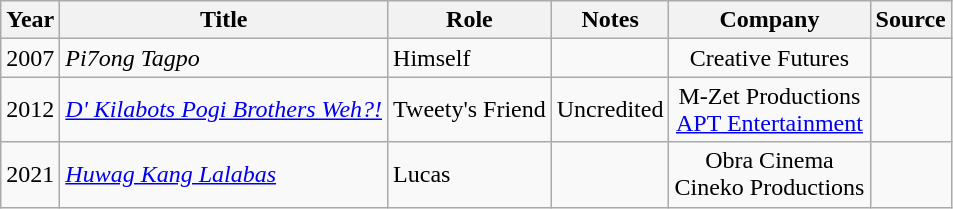<table class="wikitable sortable">
<tr>
<th>Year</th>
<th>Title</th>
<th>Role</th>
<th class="unsortable">Notes</th>
<th>Company</th>
<th class="unsortable">Source</th>
</tr>
<tr>
<td>2007</td>
<td><em>Pi7ong Tagpo</em></td>
<td>Himself</td>
<td></td>
<td style="text-align:center;">Creative Futures</td>
<td></td>
</tr>
<tr>
<td>2012</td>
<td><em><a href='#'>D' Kilabots Pogi Brothers Weh?!</a></em></td>
<td>Tweety's Friend</td>
<td>Uncredited</td>
<td style="text-align:center;">M-Zet Productions <br> <a href='#'>APT Entertainment</a></td>
<td></td>
</tr>
<tr>
<td>2021</td>
<td><em><a href='#'>Huwag Kang Lalabas</a></em></td>
<td>Lucas</td>
<td></td>
<td style="text-align:center;">Obra Cinema <br> Cineko Productions</td>
<td></td>
</tr>
</table>
